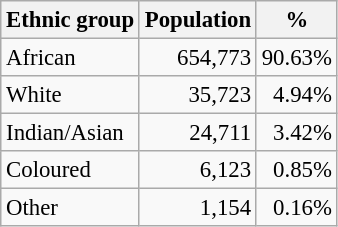<table class="wikitable" style="font-size: 95%; text-align: right">
<tr>
<th>Ethnic group</th>
<th>Population</th>
<th>%</th>
</tr>
<tr>
<td align=left>African</td>
<td>654,773</td>
<td>90.63%</td>
</tr>
<tr>
<td align=left>White</td>
<td>35,723</td>
<td>4.94%</td>
</tr>
<tr>
<td align=left>Indian/Asian</td>
<td>24,711</td>
<td>3.42%</td>
</tr>
<tr>
<td align=left>Coloured</td>
<td>6,123</td>
<td>0.85%</td>
</tr>
<tr>
<td align=left>Other</td>
<td>1,154</td>
<td>0.16%</td>
</tr>
</table>
